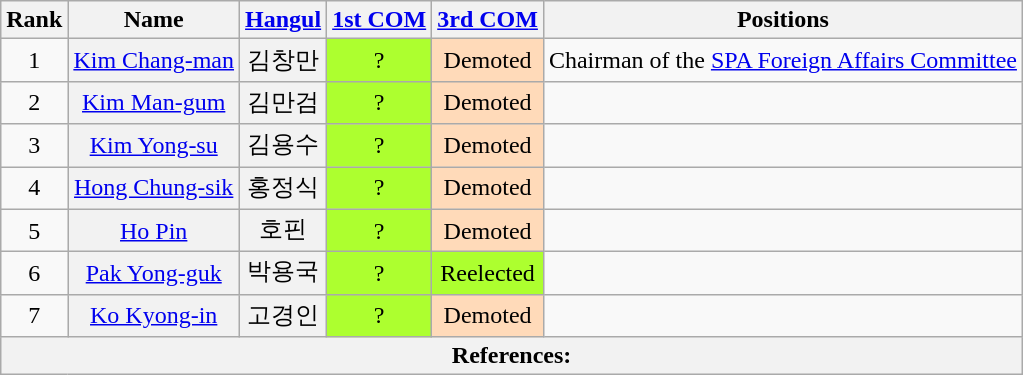<table class="wikitable sortable">
<tr>
<th>Rank</th>
<th>Name</th>
<th class="unsortable"><a href='#'>Hangul</a></th>
<th><a href='#'>1st COM</a></th>
<th><a href='#'>3rd COM</a></th>
<th>Positions</th>
</tr>
<tr>
<td align="center">1</td>
<th align="center" scope="row" style="font-weight:normal;"><a href='#'>Kim Chang-man</a></th>
<th align="center" scope="row" style="font-weight:normal;">김창만</th>
<td align="center" style="background: GreenYellow">?</td>
<td style="background: PeachPuff" align="center">Demoted</td>
<td>Chairman of the <a href='#'>SPA Foreign Affairs Committee</a></td>
</tr>
<tr>
<td align="center">2</td>
<th align="center" scope="row" style="font-weight:normal;"><a href='#'>Kim Man-gum</a></th>
<th align="center" scope="row" style="font-weight:normal;">김만검</th>
<td align="center" style="background: GreenYellow">?</td>
<td style="background: PeachPuff" align="center">Demoted</td>
<td></td>
</tr>
<tr>
<td align="center">3</td>
<th align="center" scope="row" style="font-weight:normal;"><a href='#'>Kim Yong-su</a></th>
<th align="center" scope="row" style="font-weight:normal;">김용수</th>
<td align="center" style="background: GreenYellow">?</td>
<td style="background: PeachPuff" align="center">Demoted</td>
<td></td>
</tr>
<tr>
<td align="center">4</td>
<th align="center" scope="row" style="font-weight:normal;"><a href='#'>Hong Chung-sik</a></th>
<th align="center" scope="row" style="font-weight:normal;">홍정식</th>
<td align="center" style="background: GreenYellow">?</td>
<td style="background: PeachPuff" align="center">Demoted</td>
<td></td>
</tr>
<tr>
<td align="center">5</td>
<th align="center" scope="row" style="font-weight:normal;"><a href='#'>Ho Pin</a></th>
<th align="center" scope="row" style="font-weight:normal;">호핀</th>
<td align="center" style="background: GreenYellow">?</td>
<td style="background: PeachPuff" align="center">Demoted</td>
<td></td>
</tr>
<tr>
<td align="center">6</td>
<th align="center" scope="row" style="font-weight:normal;"><a href='#'>Pak Yong-guk</a></th>
<th align="center" scope="row" style="font-weight:normal;">박용국</th>
<td align="center" style="background: GreenYellow">?</td>
<td align="center" style="background: GreenYellow">Reelected</td>
<td></td>
</tr>
<tr>
<td align="center">7</td>
<th align="center" scope="row" style="font-weight:normal;"><a href='#'>Ko Kyong-in</a></th>
<th align="center" scope="row" style="font-weight:normal;">고경인</th>
<td align="center" style="background: GreenYellow">?</td>
<td style="background: PeachPuff" align="center">Demoted</td>
<td></td>
</tr>
<tr>
<th colspan="6" unsortable><strong>References:</strong><br></th>
</tr>
</table>
